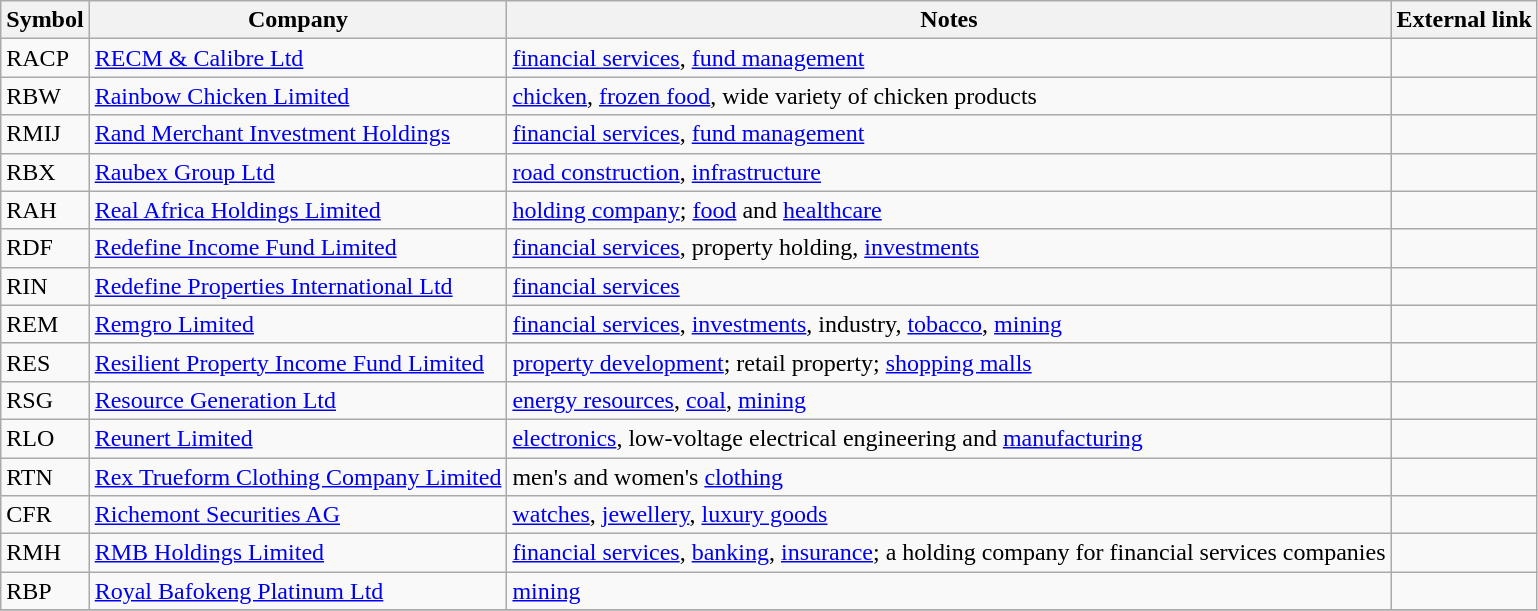<table class="wikitable sortable">
<tr>
<th>Symbol</th>
<th>Company</th>
<th>Notes</th>
<th>External link</th>
</tr>
<tr>
<td>RACP</td>
<td><a href='#'>RECM & Calibre Ltd</a></td>
<td><a href='#'>financial services</a>, <a href='#'>fund management</a></td>
<td></td>
</tr>
<tr>
<td>RBW</td>
<td><a href='#'>Rainbow Chicken Limited</a></td>
<td><a href='#'>chicken</a>, <a href='#'>frozen food</a>, wide variety of chicken products</td>
<td></td>
</tr>
<tr>
<td>RMIJ</td>
<td><a href='#'>Rand Merchant Investment Holdings</a></td>
<td><a href='#'>financial services</a>, <a href='#'>fund management</a></td>
<td></td>
</tr>
<tr>
<td>RBX</td>
<td><a href='#'>Raubex Group Ltd</a></td>
<td><a href='#'>road construction</a>, <a href='#'>infrastructure</a></td>
<td></td>
</tr>
<tr>
<td>RAH</td>
<td><a href='#'>Real Africa Holdings Limited</a></td>
<td><a href='#'>holding company</a>; <a href='#'>food</a> and <a href='#'>healthcare</a></td>
<td></td>
</tr>
<tr>
<td>RDF</td>
<td><a href='#'>Redefine Income Fund Limited</a></td>
<td><a href='#'>financial services</a>, property holding, <a href='#'>investments</a></td>
<td></td>
</tr>
<tr>
<td>RIN</td>
<td><a href='#'>Redefine Properties International Ltd</a></td>
<td><a href='#'>financial services</a></td>
<td></td>
</tr>
<tr>
<td>REM</td>
<td><a href='#'>Remgro Limited</a></td>
<td><a href='#'>financial services</a>, <a href='#'>investments</a>, industry, <a href='#'>tobacco</a>, <a href='#'>mining</a></td>
<td></td>
</tr>
<tr>
<td>RES</td>
<td><a href='#'>Resilient Property Income Fund Limited</a></td>
<td><a href='#'>property development</a>; retail property; <a href='#'>shopping malls</a></td>
<td></td>
</tr>
<tr>
<td>RSG</td>
<td><a href='#'>Resource Generation Ltd</a></td>
<td><a href='#'>energy resources</a>, <a href='#'>coal</a>, <a href='#'>mining</a></td>
<td></td>
</tr>
<tr>
<td>RLO</td>
<td><a href='#'>Reunert Limited</a></td>
<td><a href='#'>electronics</a>, low-voltage electrical engineering and <a href='#'>manufacturing</a></td>
<td></td>
</tr>
<tr>
<td>RTN</td>
<td><a href='#'>Rex Trueform Clothing Company Limited</a></td>
<td>men's and women's <a href='#'>clothing</a></td>
<td></td>
</tr>
<tr>
<td>CFR</td>
<td><a href='#'>Richemont Securities AG</a></td>
<td><a href='#'>watches</a>, <a href='#'>jewellery</a>, <a href='#'>luxury goods</a></td>
<td></td>
</tr>
<tr>
<td>RMH</td>
<td><a href='#'>RMB Holdings Limited</a></td>
<td><a href='#'>financial services</a>, <a href='#'>banking</a>, <a href='#'>insurance</a>; a holding company for financial services companies</td>
<td></td>
</tr>
<tr>
<td>RBP</td>
<td><a href='#'>Royal Bafokeng Platinum Ltd</a></td>
<td><a href='#'>mining</a></td>
<td></td>
</tr>
<tr>
</tr>
</table>
